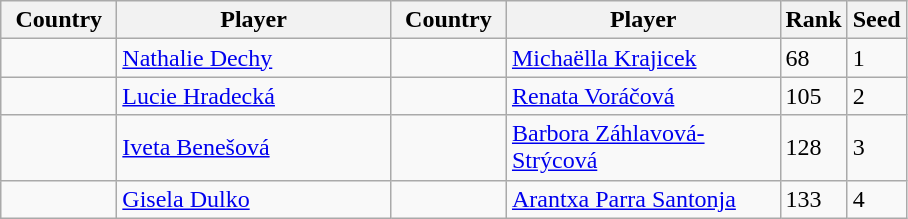<table class="sortable wikitable">
<tr>
<th width="70">Country</th>
<th width="175">Player</th>
<th width="70">Country</th>
<th width="175">Player</th>
<th>Rank</th>
<th>Seed</th>
</tr>
<tr>
<td></td>
<td><a href='#'>Nathalie Dechy</a></td>
<td></td>
<td><a href='#'>Michaëlla Krajicek</a></td>
<td>68</td>
<td>1</td>
</tr>
<tr>
<td></td>
<td><a href='#'>Lucie Hradecká</a></td>
<td></td>
<td><a href='#'>Renata Voráčová</a></td>
<td>105</td>
<td>2</td>
</tr>
<tr>
<td></td>
<td><a href='#'>Iveta Benešová</a></td>
<td></td>
<td><a href='#'>Barbora Záhlavová-Strýcová</a></td>
<td>128</td>
<td>3</td>
</tr>
<tr>
<td></td>
<td><a href='#'>Gisela Dulko</a></td>
<td></td>
<td><a href='#'>Arantxa Parra Santonja</a></td>
<td>133</td>
<td>4</td>
</tr>
</table>
